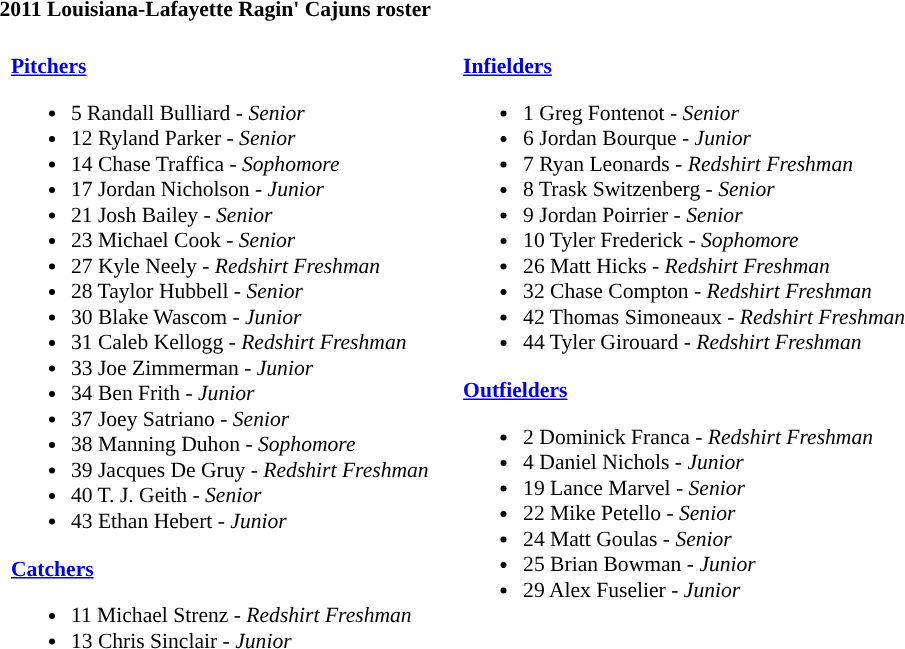<table class="toccolours" style="text-align: left; font-size:90%;">
<tr>
<th colspan="9">2011 Louisiana-Lafayette Ragin' Cajuns roster</th>
</tr>
<tr>
<td width="03"> </td>
<td valign="top"><br><strong><a href='#'>Pitchers</a></strong><ul><li>5 Randall Bulliard - <em>Senior</em></li><li>12 Ryland Parker - <em>Senior</em></li><li>14 Chase Traffica - <em>Sophomore</em></li><li>17 Jordan Nicholson - <em>Junior</em></li><li>21 Josh Bailey - <em>Senior</em></li><li>23 Michael Cook - <em>Senior</em></li><li>27 Kyle Neely - <em>Redshirt Freshman</em></li><li>28 Taylor Hubbell - <em>Senior</em></li><li>30 Blake Wascom - <em>Junior</em></li><li>31 Caleb Kellogg - <em>Redshirt Freshman</em></li><li>33 Joe Zimmerman - <em>Junior</em></li><li>34 Ben Frith - <em>Junior</em></li><li>37 Joey Satriano - <em>Senior</em></li><li>38 Manning Duhon - <em>Sophomore</em></li><li>39 Jacques De Gruy - <em>Redshirt Freshman</em></li><li>40 T. J. Geith - <em>Senior</em></li><li>43 Ethan Hebert - <em>Junior</em></li></ul><strong><a href='#'>Catchers</a></strong><ul><li>11 Michael Strenz - <em>Redshirt Freshman</em></li><li>13 Chris Sinclair - <em>Junior</em></li></ul></td>
<td width="15"> </td>
<td valign="top"><br><strong><a href='#'>Infielders</a></strong><ul><li>1 Greg Fontenot - <em>Senior</em></li><li>6 Jordan Bourque - <em>Junior</em></li><li>7 Ryan Leonards - <em>Redshirt Freshman</em></li><li>8 Trask Switzenberg - <em>Senior</em></li><li>9 Jordan Poirrier - <em>Senior</em></li><li>10 Tyler Frederick - <em>Sophomore</em></li><li>26 Matt Hicks - <em>Redshirt Freshman</em></li><li>32 Chase Compton - <em>Redshirt Freshman</em></li><li>42 Thomas Simoneaux - <em>Redshirt Freshman</em></li><li>44 Tyler Girouard - <em>Redshirt Freshman</em></li></ul><strong><a href='#'>Outfielders</a></strong><ul><li>2 Dominick Franca - <em>Redshirt Freshman</em></li><li>4 Daniel Nichols - <em>Junior</em></li><li>19 Lance Marvel - <em>Senior</em></li><li>22 Mike Petello - <em>Senior</em></li><li>24 Matt Goulas - <em>Senior</em></li><li>25 Brian Bowman - <em>Junior</em></li><li>29 Alex Fuselier - <em>Junior</em></li></ul></td>
</tr>
</table>
